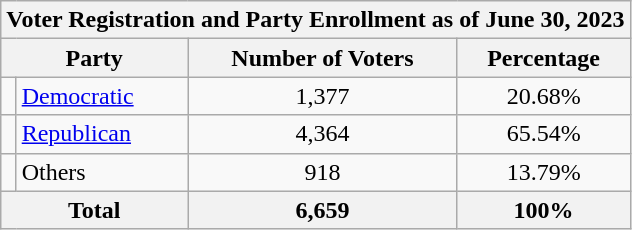<table class=wikitable>
<tr>
<th colspan = 6>Voter Registration and Party Enrollment as of June 30, 2023</th>
</tr>
<tr>
<th colspan = 2>Party</th>
<th>Number of Voters</th>
<th>Percentage</th>
</tr>
<tr>
<td></td>
<td><a href='#'>Democratic</a></td>
<td align = center>1,377</td>
<td align = center>20.68%</td>
</tr>
<tr>
<td></td>
<td><a href='#'>Republican</a></td>
<td align = center>4,364</td>
<td align = center>65.54%</td>
</tr>
<tr>
<td></td>
<td>Others</td>
<td align = center>918</td>
<td align = center>13.79%</td>
</tr>
<tr>
<th colspan = 2>Total</th>
<th align = center>6,659</th>
<th align = center>100%</th>
</tr>
</table>
